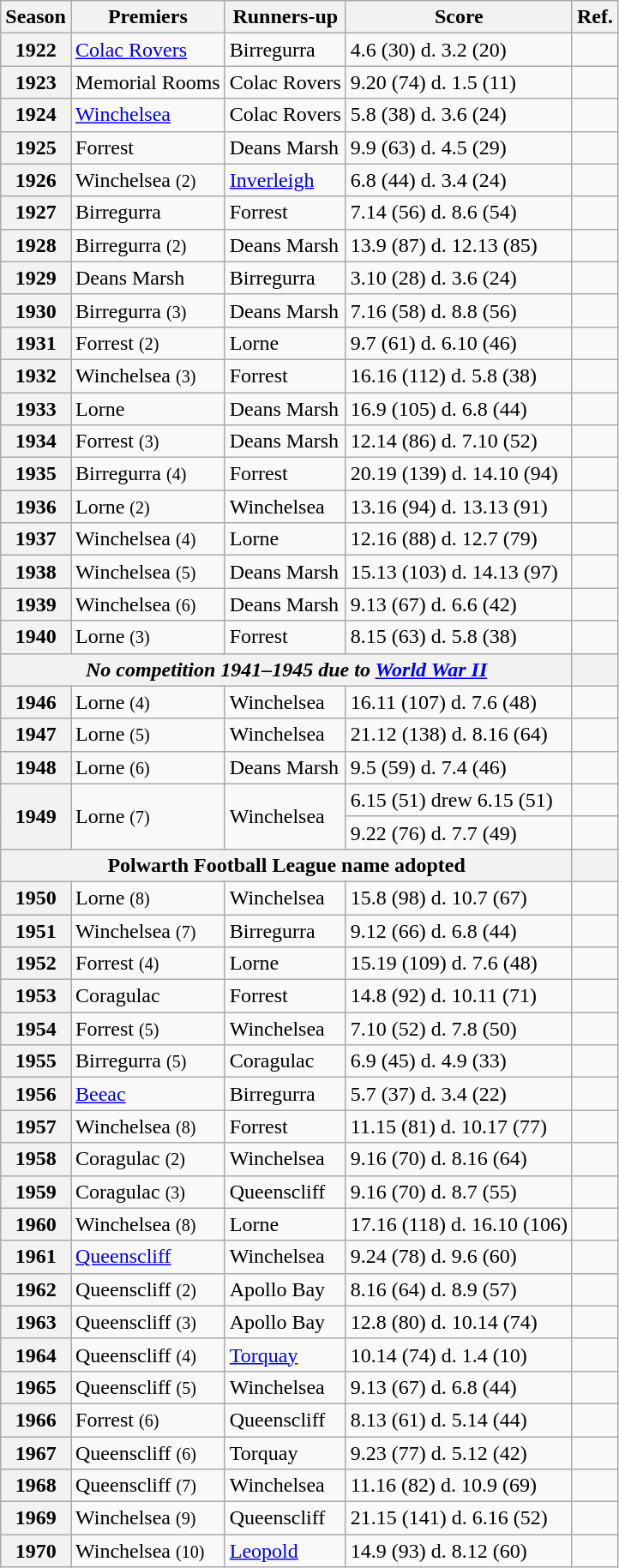<table class="wikitable sortable">
<tr>
<th>Season</th>
<th>Premiers</th>
<th>Runners-up</th>
<th>Score</th>
<th>Ref.</th>
</tr>
<tr>
<th>1922</th>
<td><a href='#'>Colac Rovers</a></td>
<td>Birregurra</td>
<td>4.6 (30) d. 3.2 (20)</td>
<td></td>
</tr>
<tr>
<th>1923</th>
<td>Memorial Rooms</td>
<td>Colac Rovers</td>
<td>9.20 (74) d. 1.5 (11)</td>
<td></td>
</tr>
<tr>
<th>1924</th>
<td><a href='#'>Winchelsea</a></td>
<td>Colac Rovers</td>
<td>5.8 (38) d. 3.6 (24)</td>
<td></td>
</tr>
<tr>
<th>1925</th>
<td>Forrest</td>
<td>Deans Marsh</td>
<td>9.9 (63) d. 4.5 (29)</td>
<td></td>
</tr>
<tr>
<th>1926</th>
<td>Winchelsea <small>(2)</small></td>
<td><a href='#'>Inverleigh</a></td>
<td>6.8 (44) d. 3.4 (24)</td>
<td></td>
</tr>
<tr>
<th>1927</th>
<td>Birregurra</td>
<td>Forrest</td>
<td>7.14 (56) d. 8.6 (54)</td>
<td></td>
</tr>
<tr>
<th>1928</th>
<td>Birregurra <small>(2)</small></td>
<td>Deans Marsh</td>
<td>13.9 (87) d. 12.13 (85)</td>
<td></td>
</tr>
<tr>
<th>1929</th>
<td>Deans Marsh</td>
<td>Birregurra</td>
<td>3.10 (28) d. 3.6 (24)</td>
<td></td>
</tr>
<tr>
<th>1930</th>
<td>Birregurra <small>(3)</small></td>
<td>Deans Marsh</td>
<td>7.16 (58) d. 8.8 (56)</td>
<td></td>
</tr>
<tr>
<th>1931</th>
<td>Forrest <small>(2)</small></td>
<td>Lorne</td>
<td>9.7 (61) d. 6.10 (46)</td>
<td></td>
</tr>
<tr>
<th>1932</th>
<td>Winchelsea <small>(3)</small></td>
<td>Forrest</td>
<td>16.16 (112) d. 5.8 (38)</td>
<td></td>
</tr>
<tr>
<th>1933</th>
<td>Lorne</td>
<td>Deans Marsh</td>
<td>16.9 (105) d. 6.8 (44)</td>
<td></td>
</tr>
<tr>
<th>1934</th>
<td>Forrest <small>(3)</small></td>
<td>Deans Marsh</td>
<td>12.14 (86) d. 7.10 (52)</td>
<td></td>
</tr>
<tr>
<th>1935</th>
<td>Birregurra <small>(4)</small></td>
<td>Forrest</td>
<td>20.19 (139) d. 14.10 (94)</td>
<td></td>
</tr>
<tr>
<th>1936</th>
<td>Lorne <small>(2)</small></td>
<td>Winchelsea</td>
<td>13.16 (94) d. 13.13 (91)</td>
<td></td>
</tr>
<tr>
<th>1937</th>
<td>Winchelsea <small>(4)</small></td>
<td>Lorne</td>
<td>12.16 (88) d. 12.7 (79)</td>
<td></td>
</tr>
<tr>
<th>1938</th>
<td>Winchelsea <small>(5)</small></td>
<td>Deans Marsh</td>
<td>15.13 (103) d. 14.13 (97)</td>
<td></td>
</tr>
<tr>
<th>1939</th>
<td>Winchelsea <small>(6)</small></td>
<td>Deans Marsh</td>
<td>9.13 (67) d. 6.6 (42)</td>
<td></td>
</tr>
<tr>
<th>1940</th>
<td>Lorne <small>(3)</small></td>
<td>Forrest</td>
<td>8.15 (63) d. 5.8 (38)</td>
<td></td>
</tr>
<tr>
<th colspan="4" align="center"><em>No competition 1941–1945 due to <a href='#'>World War II</a></em></th>
<th></th>
</tr>
<tr>
<th>1946</th>
<td>Lorne <small>(4)</small></td>
<td>Winchelsea</td>
<td>16.11 (107) d. 7.6 (48)</td>
<td></td>
</tr>
<tr>
<th>1947</th>
<td>Lorne <small>(5)</small></td>
<td>Winchelsea</td>
<td>21.12 (138) d. 8.16 (64)</td>
<td></td>
</tr>
<tr>
<th>1948</th>
<td>Lorne <small>(6)</small></td>
<td>Deans Marsh</td>
<td>9.5 (59) d. 7.4 (46)</td>
<td></td>
</tr>
<tr>
<th rowspan="2">1949</th>
<td rowspan="2">Lorne <small>(7)</small></td>
<td rowspan="2">Winchelsea</td>
<td>6.15 (51) drew 6.15 (51)</td>
<td></td>
</tr>
<tr>
<td>9.22 (76) d. 7.7 (49)</td>
<td></td>
</tr>
<tr>
<th colspan="4"><strong>Polwarth Football League name adopted</strong></th>
<th></th>
</tr>
<tr>
<th>1950</th>
<td>Lorne <small>(8)</small></td>
<td>Winchelsea</td>
<td>15.8 (98) d. 10.7 (67)</td>
<td></td>
</tr>
<tr>
<th>1951</th>
<td>Winchelsea <small>(7)</small></td>
<td>Birregurra</td>
<td>9.12 (66) d. 6.8 (44)</td>
<td></td>
</tr>
<tr>
<th>1952</th>
<td>Forrest <small>(4)</small></td>
<td>Lorne</td>
<td>15.19 (109) d. 7.6 (48)</td>
<td></td>
</tr>
<tr>
<th>1953</th>
<td>Coragulac</td>
<td>Forrest</td>
<td>14.8 (92) d. 10.11 (71)</td>
<td></td>
</tr>
<tr>
<th>1954</th>
<td>Forrest <small>(5)</small></td>
<td>Winchelsea</td>
<td>7.10 (52) d. 7.8 (50)</td>
<td></td>
</tr>
<tr>
<th>1955</th>
<td>Birregurra <small>(5)</small></td>
<td>Coragulac</td>
<td>6.9 (45) d. 4.9 (33)</td>
<td></td>
</tr>
<tr>
<th>1956</th>
<td><a href='#'>Beeac</a></td>
<td>Birregurra</td>
<td>5.7 (37) d. 3.4 (22)</td>
<td></td>
</tr>
<tr>
<th>1957</th>
<td>Winchelsea <small>(8)</small></td>
<td>Forrest</td>
<td>11.15 (81) d. 10.17 (77)</td>
<td></td>
</tr>
<tr>
<th>1958</th>
<td>Coragulac <small>(2)</small></td>
<td>Winchelsea</td>
<td>9.16 (70) d. 8.16 (64)</td>
<td></td>
</tr>
<tr>
<th>1959</th>
<td>Coragulac <small>(3)</small></td>
<td>Queenscliff</td>
<td>9.16 (70) d. 8.7 (55)</td>
<td></td>
</tr>
<tr>
<th>1960</th>
<td>Winchelsea <small>(8)</small></td>
<td>Lorne</td>
<td>17.16 (118) d. 16.10 (106)</td>
<td></td>
</tr>
<tr>
<th>1961</th>
<td><a href='#'>Queenscliff</a></td>
<td>Winchelsea</td>
<td>9.24 (78) d. 9.6 (60)</td>
<td></td>
</tr>
<tr>
<th>1962</th>
<td>Queenscliff <small>(2)</small></td>
<td>Apollo Bay</td>
<td>8.16 (64) d. 8.9 (57)</td>
<td></td>
</tr>
<tr>
<th>1963</th>
<td>Queenscliff <small>(3)</small></td>
<td>Apollo Bay</td>
<td>12.8 (80) d. 10.14 (74)</td>
<td></td>
</tr>
<tr>
<th>1964</th>
<td>Queenscliff <small>(4)</small></td>
<td><a href='#'>Torquay</a></td>
<td>10.14 (74) d. 1.4 (10)</td>
<td></td>
</tr>
<tr>
<th>1965</th>
<td>Queenscliff <small>(5)</small></td>
<td>Winchelsea</td>
<td>9.13 (67) d. 6.8 (44)</td>
<td></td>
</tr>
<tr>
<th>1966</th>
<td>Forrest <small>(6)</small></td>
<td>Queenscliff</td>
<td>8.13 (61) d. 5.14 (44)</td>
<td></td>
</tr>
<tr>
<th>1967</th>
<td>Queenscliff <small>(6)</small></td>
<td>Torquay</td>
<td>9.23 (77) d. 5.12 (42)</td>
<td></td>
</tr>
<tr>
<th>1968</th>
<td>Queenscliff <small>(7)</small></td>
<td>Winchelsea</td>
<td>11.16 (82) d. 10.9 (69)</td>
<td></td>
</tr>
<tr>
<th>1969</th>
<td>Winchelsea <small>(9)</small></td>
<td>Queenscliff</td>
<td>21.15 (141) d. 6.16 (52)</td>
<td></td>
</tr>
<tr>
<th>1970</th>
<td>Winchelsea <small>(10)</small></td>
<td><a href='#'>Leopold</a></td>
<td>14.9 (93) d. 8.12 (60)</td>
<td></td>
</tr>
</table>
